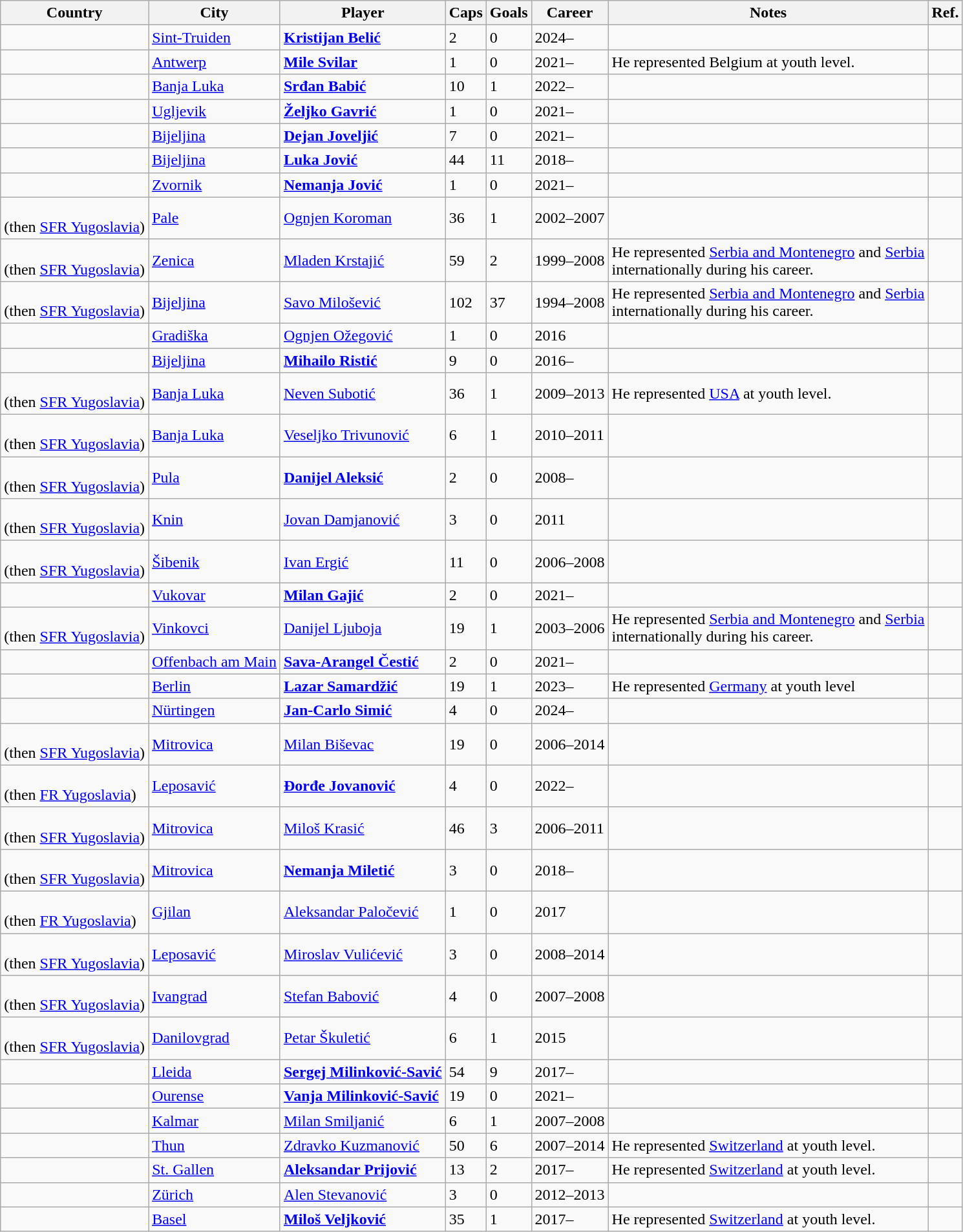<table class="wikitable sortable">
<tr>
<th>Country</th>
<th>City</th>
<th>Player</th>
<th>Caps</th>
<th>Goals</th>
<th>Career</th>
<th>Notes</th>
<th>Ref.</th>
</tr>
<tr>
<td></td>
<td><a href='#'>Sint-Truiden</a></td>
<td><strong><a href='#'>Kristijan Belić</a></strong></td>
<td>2</td>
<td>0</td>
<td>2024–</td>
<td></td>
<td></td>
</tr>
<tr>
<td></td>
<td><a href='#'>Antwerp</a></td>
<td><strong><a href='#'>Mile Svilar</a></strong></td>
<td>1</td>
<td>0</td>
<td>2021–</td>
<td>He represented Belgium at youth level.</td>
<td></td>
</tr>
<tr>
<td></td>
<td><a href='#'>Banja Luka</a></td>
<td><strong><a href='#'>Srđan Babić</a></strong></td>
<td>10</td>
<td>1</td>
<td>2022–</td>
<td></td>
<td></td>
</tr>
<tr>
<td></td>
<td><a href='#'>Ugljevik</a></td>
<td><strong><a href='#'>Željko Gavrić</a></strong></td>
<td>1</td>
<td>0</td>
<td>2021–</td>
<td></td>
<td></td>
</tr>
<tr>
<td></td>
<td><a href='#'>Bijeljina</a></td>
<td><strong><a href='#'>Dejan Joveljić</a></strong></td>
<td>7</td>
<td>0</td>
<td>2021–</td>
<td></td>
<td></td>
</tr>
<tr>
<td></td>
<td><a href='#'>Bijeljina</a></td>
<td><strong><a href='#'>Luka Jović</a></strong></td>
<td>44</td>
<td>11</td>
<td>2018–</td>
<td></td>
<td></td>
</tr>
<tr>
<td></td>
<td><a href='#'>Zvornik</a></td>
<td><strong><a href='#'>Nemanja Jović</a></strong></td>
<td>1</td>
<td>0</td>
<td>2021–</td>
<td></td>
<td></td>
</tr>
<tr>
<td><br>(then  <a href='#'>SFR Yugoslavia</a>)</td>
<td><a href='#'>Pale</a></td>
<td><a href='#'>Ognjen Koroman</a></td>
<td>36</td>
<td>1</td>
<td>2002–2007</td>
<td></td>
<td></td>
</tr>
<tr>
<td><br>(then  <a href='#'>SFR Yugoslavia</a>)</td>
<td><a href='#'>Zenica</a></td>
<td><a href='#'>Mladen Krstajić</a></td>
<td>59</td>
<td>2</td>
<td>1999–2008</td>
<td>He represented <a href='#'>Serbia and Montenegro</a> and <a href='#'>Serbia</a> <br>internationally during his career.</td>
<td></td>
</tr>
<tr>
<td><br>(then  <a href='#'>SFR Yugoslavia</a>)</td>
<td><a href='#'>Bijeljina</a></td>
<td><a href='#'>Savo Milošević</a></td>
<td>102</td>
<td>37</td>
<td>1994–2008</td>
<td>He represented <a href='#'>Serbia and Montenegro</a> and <a href='#'>Serbia</a> <br>internationally during his career.</td>
<td></td>
</tr>
<tr>
<td></td>
<td><a href='#'>Gradiška</a></td>
<td><a href='#'>Ognjen Ožegović</a></td>
<td>1</td>
<td>0</td>
<td>2016</td>
<td></td>
<td></td>
</tr>
<tr>
<td></td>
<td><a href='#'>Bijeljina</a></td>
<td><a href='#'><strong>Mihailo Ristić</strong></a></td>
<td>9</td>
<td>0</td>
<td>2016–</td>
<td></td>
<td></td>
</tr>
<tr>
<td><br>(then  <a href='#'>SFR Yugoslavia</a>)</td>
<td><a href='#'>Banja Luka</a></td>
<td><a href='#'>Neven Subotić</a></td>
<td>36</td>
<td>1</td>
<td>2009–2013</td>
<td>He represented <a href='#'>USA</a> at youth level.</td>
<td></td>
</tr>
<tr>
<td><br>(then  <a href='#'>SFR Yugoslavia</a>)</td>
<td><a href='#'>Banja Luka</a></td>
<td><a href='#'>Veseljko Trivunović</a></td>
<td>6</td>
<td>1</td>
<td>2010–2011</td>
<td></td>
<td></td>
</tr>
<tr>
<td><br>(then  <a href='#'>SFR Yugoslavia</a>)</td>
<td><a href='#'>Pula</a></td>
<td><strong><a href='#'>Danijel Aleksić</a></strong></td>
<td>2</td>
<td>0</td>
<td>2008–</td>
<td></td>
<td></td>
</tr>
<tr>
<td><br>(then  <a href='#'>SFR Yugoslavia</a>)</td>
<td><a href='#'>Knin</a></td>
<td><a href='#'>Jovan Damjanović</a></td>
<td>3</td>
<td>0</td>
<td>2011</td>
<td></td>
<td></td>
</tr>
<tr>
<td><br>(then  <a href='#'>SFR Yugoslavia</a>)</td>
<td><a href='#'>Šibenik</a></td>
<td><a href='#'>Ivan Ergić</a></td>
<td>11</td>
<td>0</td>
<td>2006–2008</td>
<td></td>
<td></td>
</tr>
<tr>
<td></td>
<td><a href='#'>Vukovar</a></td>
<td><a href='#'><strong>Milan Gajić</strong></a></td>
<td>2</td>
<td>0</td>
<td>2021–</td>
<td></td>
<td></td>
</tr>
<tr>
<td><br>(then  <a href='#'>SFR Yugoslavia</a>)</td>
<td><a href='#'>Vinkovci</a></td>
<td><a href='#'>Danijel Ljuboja</a></td>
<td>19</td>
<td>1</td>
<td>2003–2006</td>
<td>He represented <a href='#'>Serbia and Montenegro</a> and <a href='#'>Serbia</a> <br>internationally during his career.</td>
<td></td>
</tr>
<tr>
<td></td>
<td><a href='#'>Offenbach am Main</a></td>
<td><strong><a href='#'>Sava-Arangel Čestić</a></strong></td>
<td>2</td>
<td>0</td>
<td>2021–</td>
<td></td>
<td></td>
</tr>
<tr>
<td></td>
<td><a href='#'>Berlin</a></td>
<td><strong><a href='#'>Lazar Samardžić</a></strong></td>
<td>19</td>
<td>1</td>
<td>2023–</td>
<td>He represented <a href='#'>Germany</a> at youth level</td>
<td></td>
</tr>
<tr>
<td></td>
<td><a href='#'>Nürtingen</a></td>
<td><strong><a href='#'>Jan-Carlo Simić</a></strong></td>
<td>4</td>
<td>0</td>
<td>2024–</td>
<td></td>
<td></td>
</tr>
<tr>
<td><br>(then  <a href='#'>SFR Yugoslavia</a>)</td>
<td><a href='#'>Mitrovica</a></td>
<td><a href='#'>Milan Biševac</a></td>
<td>19</td>
<td>0</td>
<td>2006–2014</td>
<td></td>
<td></td>
</tr>
<tr>
<td><br>(then  <a href='#'>FR Yugoslavia</a>)</td>
<td><a href='#'>Leposavić</a></td>
<td><strong><a href='#'>Đorđe Jovanović</a></strong></td>
<td>4</td>
<td>0</td>
<td>2022–</td>
<td></td>
<td></td>
</tr>
<tr>
<td><br>(then  <a href='#'>SFR Yugoslavia</a>)</td>
<td><a href='#'>Mitrovica</a></td>
<td><a href='#'>Miloš Krasić</a></td>
<td>46</td>
<td>3</td>
<td>2006–2011</td>
<td></td>
<td></td>
</tr>
<tr>
<td><br>(then  <a href='#'>SFR Yugoslavia</a>)</td>
<td><a href='#'>Mitrovica</a></td>
<td><strong><a href='#'>Nemanja Miletić</a></strong></td>
<td>3</td>
<td>0</td>
<td>2018–</td>
<td></td>
<td></td>
</tr>
<tr>
<td><br>(then  <a href='#'>FR Yugoslavia</a>)</td>
<td><a href='#'>Gjilan</a></td>
<td><a href='#'>Aleksandar Paločević</a></td>
<td>1</td>
<td>0</td>
<td>2017</td>
<td></td>
<td></td>
</tr>
<tr>
<td><br>(then  <a href='#'>SFR Yugoslavia</a>)</td>
<td><a href='#'>Leposavić</a></td>
<td><a href='#'>Miroslav Vulićević</a></td>
<td>3</td>
<td>0</td>
<td>2008–2014</td>
<td></td>
<td></td>
</tr>
<tr>
<td><br>(then  <a href='#'>SFR Yugoslavia</a>)</td>
<td><a href='#'>Ivangrad</a></td>
<td><a href='#'>Stefan Babović</a></td>
<td>4</td>
<td>0</td>
<td>2007–2008</td>
<td></td>
<td></td>
</tr>
<tr>
<td><br>(then  <a href='#'>SFR Yugoslavia</a>)</td>
<td><a href='#'>Danilovgrad</a></td>
<td><a href='#'>Petar Škuletić</a></td>
<td>6</td>
<td>1</td>
<td>2015</td>
<td></td>
<td></td>
</tr>
<tr>
<td></td>
<td><a href='#'>Lleida</a></td>
<td><strong><a href='#'>Sergej Milinković-Savić</a></strong></td>
<td>54</td>
<td>9</td>
<td>2017–</td>
<td></td>
<td></td>
</tr>
<tr>
<td></td>
<td><a href='#'>Ourense</a></td>
<td><strong><a href='#'>Vanja Milinković-Savić</a></strong></td>
<td>19</td>
<td>0</td>
<td>2021–</td>
<td></td>
<td></td>
</tr>
<tr>
<td></td>
<td><a href='#'>Kalmar</a></td>
<td><a href='#'>Milan Smiljanić</a></td>
<td>6</td>
<td>1</td>
<td>2007–2008</td>
<td></td>
<td></td>
</tr>
<tr>
<td></td>
<td><a href='#'>Thun</a></td>
<td><a href='#'>Zdravko Kuzmanović</a></td>
<td>50</td>
<td>6</td>
<td>2007–2014</td>
<td>He represented <a href='#'>Switzerland</a> at youth level.</td>
<td></td>
</tr>
<tr>
<td></td>
<td><a href='#'>St. Gallen</a></td>
<td><strong><a href='#'>Aleksandar Prijović</a></strong></td>
<td>13</td>
<td>2</td>
<td>2017–</td>
<td>He represented <a href='#'>Switzerland</a> at youth level.</td>
<td></td>
</tr>
<tr>
<td></td>
<td><a href='#'>Zürich</a></td>
<td><a href='#'>Alen Stevanović</a></td>
<td>3</td>
<td>0</td>
<td>2012–2013</td>
<td></td>
<td></td>
</tr>
<tr>
<td></td>
<td><a href='#'>Basel</a></td>
<td><strong><a href='#'>Miloš Veljković</a></strong></td>
<td>35</td>
<td>1</td>
<td>2017–</td>
<td>He represented <a href='#'>Switzerland</a> at youth level.</td>
<td></td>
</tr>
</table>
